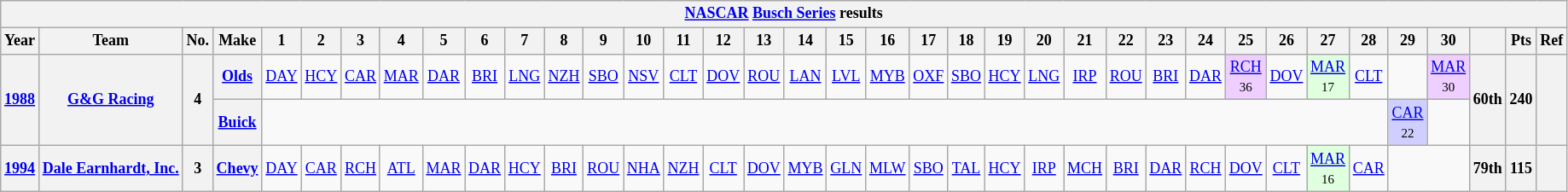<table class="wikitable" style="text-align:center; font-size:75%">
<tr>
<th colspan=42><a href='#'>NASCAR</a> <a href='#'>Busch Series</a> results</th>
</tr>
<tr>
<th>Year</th>
<th>Team</th>
<th>No.</th>
<th>Make</th>
<th>1</th>
<th>2</th>
<th>3</th>
<th>4</th>
<th>5</th>
<th>6</th>
<th>7</th>
<th>8</th>
<th>9</th>
<th>10</th>
<th>11</th>
<th>12</th>
<th>13</th>
<th>14</th>
<th>15</th>
<th>16</th>
<th>17</th>
<th>18</th>
<th>19</th>
<th>20</th>
<th>21</th>
<th>22</th>
<th>23</th>
<th>24</th>
<th>25</th>
<th>26</th>
<th>27</th>
<th>28</th>
<th>29</th>
<th>30</th>
<th></th>
<th>Pts</th>
<th>Ref</th>
</tr>
<tr>
<th rowspan=2><a href='#'>1988</a></th>
<th rowspan=2><a href='#'>G&G Racing</a></th>
<th rowspan=2>4</th>
<th><a href='#'>Olds</a></th>
<td><a href='#'>DAY</a></td>
<td><a href='#'>HCY</a></td>
<td><a href='#'>CAR</a></td>
<td><a href='#'>MAR</a></td>
<td><a href='#'>DAR</a></td>
<td><a href='#'>BRI</a></td>
<td><a href='#'>LNG</a></td>
<td><a href='#'>NZH</a></td>
<td><a href='#'>SBO</a></td>
<td><a href='#'>NSV</a></td>
<td><a href='#'>CLT</a></td>
<td><a href='#'>DOV</a></td>
<td><a href='#'>ROU</a></td>
<td><a href='#'>LAN</a></td>
<td><a href='#'>LVL</a></td>
<td><a href='#'>MYB</a></td>
<td><a href='#'>OXF</a></td>
<td><a href='#'>SBO</a></td>
<td><a href='#'>HCY</a></td>
<td><a href='#'>LNG</a></td>
<td><a href='#'>IRP</a></td>
<td><a href='#'>ROU</a></td>
<td><a href='#'>BRI</a></td>
<td><a href='#'>DAR</a></td>
<td style="background:#EFCFFF;"><a href='#'>RCH</a><br><small>36</small></td>
<td><a href='#'>DOV</a></td>
<td style="background:#DFFFDF;"><a href='#'>MAR</a><br><small>17</small></td>
<td><a href='#'>CLT</a></td>
<td></td>
<td style="background:#EFCFFF;"><a href='#'>MAR</a><br><small>30</small></td>
<th rowspan=2>60th</th>
<th rowspan=2>240</th>
<th rowspan=2></th>
</tr>
<tr>
<th><a href='#'>Buick</a></th>
<td colspan=28></td>
<td style="background:#CFCFFF;"><a href='#'>CAR</a><br><small>22</small></td>
<td></td>
</tr>
<tr>
<th><a href='#'>1994</a></th>
<th><a href='#'>Dale Earnhardt, Inc.</a></th>
<th>3</th>
<th><a href='#'>Chevy</a></th>
<td><a href='#'>DAY</a></td>
<td><a href='#'>CAR</a></td>
<td><a href='#'>RCH</a></td>
<td><a href='#'>ATL</a></td>
<td><a href='#'>MAR</a></td>
<td><a href='#'>DAR</a></td>
<td><a href='#'>HCY</a></td>
<td><a href='#'>BRI</a></td>
<td><a href='#'>ROU</a></td>
<td><a href='#'>NHA</a></td>
<td><a href='#'>NZH</a></td>
<td><a href='#'>CLT</a></td>
<td><a href='#'>DOV</a></td>
<td><a href='#'>MYB</a></td>
<td><a href='#'>GLN</a></td>
<td><a href='#'>MLW</a></td>
<td><a href='#'>SBO</a></td>
<td><a href='#'>TAL</a></td>
<td><a href='#'>HCY</a></td>
<td><a href='#'>IRP</a></td>
<td><a href='#'>MCH</a></td>
<td><a href='#'>BRI</a></td>
<td><a href='#'>DAR</a></td>
<td><a href='#'>RCH</a></td>
<td><a href='#'>DOV</a></td>
<td><a href='#'>CLT</a></td>
<td style="background:#DFFFDF;"><a href='#'>MAR</a><br><small>16</small></td>
<td><a href='#'>CAR</a></td>
<td colspan=2></td>
<th>79th</th>
<th>115</th>
<th></th>
</tr>
</table>
